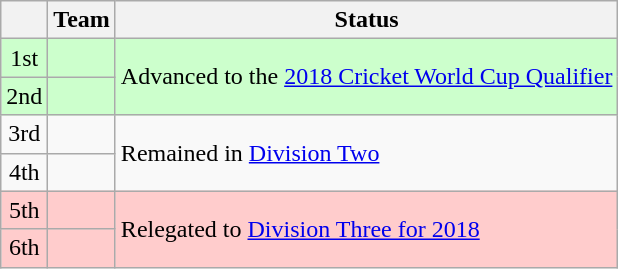<table class="wikitable">
<tr>
<th></th>
<th>Team</th>
<th>Status</th>
</tr>
<tr style="background:#cfc">
<td align="center">1st</td>
<td></td>
<td rowspan=2>Advanced to the <a href='#'>2018 Cricket World Cup Qualifier</a></td>
</tr>
<tr style="background:#cfc">
<td align="center">2nd</td>
<td></td>
</tr>
<tr>
<td align="center">3rd</td>
<td></td>
<td rowspan=2>Remained in <a href='#'>Division Two</a></td>
</tr>
<tr>
<td align="center">4th</td>
<td></td>
</tr>
<tr style="background:#fcc">
<td align="center">5th</td>
<td></td>
<td rowspan=2>Relegated to <a href='#'>Division Three for 2018</a></td>
</tr>
<tr style="background:#fcc">
<td align="center">6th</td>
<td></td>
</tr>
</table>
